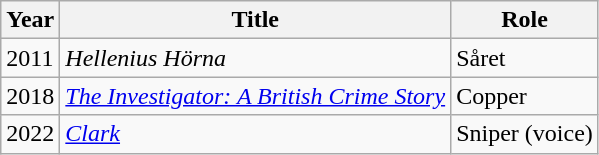<table class="wikitable sortable">
<tr>
<th>Year</th>
<th>Title</th>
<th>Role</th>
</tr>
<tr>
<td>2011</td>
<td><em>Hellenius Hörna</em></td>
<td>Såret</td>
</tr>
<tr>
<td>2018</td>
<td><em><a href='#'>The Investigator: A British Crime Story</a></em></td>
<td>Copper</td>
</tr>
<tr>
<td>2022</td>
<td><em><a href='#'>Clark</a></em></td>
<td>Sniper (voice)</td>
</tr>
</table>
